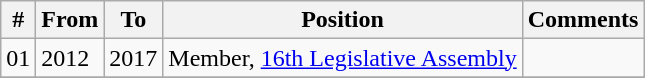<table class="wikitable sortable">
<tr>
<th>#</th>
<th>From</th>
<th>To</th>
<th>Position</th>
<th>Comments</th>
</tr>
<tr>
<td>01</td>
<td>2012</td>
<td>2017</td>
<td>Member, <a href='#'>16th Legislative Assembly</a></td>
<td></td>
</tr>
<tr>
</tr>
</table>
